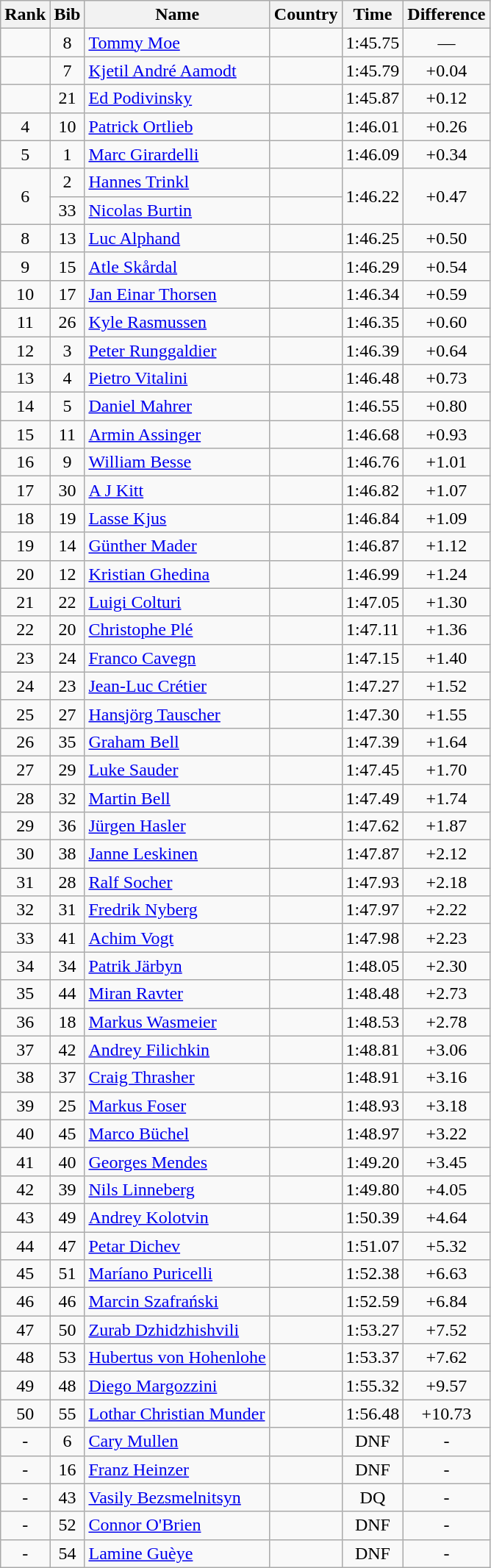<table class="wikitable sortable" style="text-align:center">
<tr>
<th>Rank</th>
<th>Bib</th>
<th>Name</th>
<th>Country</th>
<th>Time</th>
<th>Difference</th>
</tr>
<tr>
<td></td>
<td>8</td>
<td align=left><a href='#'>Tommy Moe</a></td>
<td align=left></td>
<td>1:45.75</td>
<td>—</td>
</tr>
<tr>
<td></td>
<td>7</td>
<td align=left><a href='#'>Kjetil André Aamodt</a></td>
<td align=left></td>
<td>1:45.79</td>
<td>+0.04</td>
</tr>
<tr>
<td></td>
<td>21</td>
<td align=left><a href='#'>Ed Podivinsky</a></td>
<td align=left></td>
<td>1:45.87</td>
<td>+0.12</td>
</tr>
<tr>
<td>4</td>
<td>10</td>
<td align=left><a href='#'>Patrick Ortlieb</a></td>
<td align=left></td>
<td>1:46.01</td>
<td>+0.26</td>
</tr>
<tr>
<td>5</td>
<td>1</td>
<td align=left><a href='#'>Marc Girardelli</a></td>
<td align=left></td>
<td>1:46.09</td>
<td>+0.34</td>
</tr>
<tr>
<td rowspan=2>6</td>
<td>2</td>
<td align=left><a href='#'>Hannes Trinkl</a></td>
<td align=left></td>
<td rowspan=2>1:46.22</td>
<td rowspan=2>+0.47</td>
</tr>
<tr>
<td>33</td>
<td align=left><a href='#'>Nicolas Burtin</a></td>
<td align=left></td>
</tr>
<tr>
<td>8</td>
<td>13</td>
<td align=left><a href='#'>Luc Alphand</a></td>
<td align=left></td>
<td>1:46.25</td>
<td>+0.50</td>
</tr>
<tr>
<td>9</td>
<td>15</td>
<td align=left><a href='#'>Atle Skårdal</a></td>
<td align=left></td>
<td>1:46.29</td>
<td>+0.54</td>
</tr>
<tr>
<td>10</td>
<td>17</td>
<td align=left><a href='#'>Jan Einar Thorsen</a></td>
<td align=left></td>
<td>1:46.34</td>
<td>+0.59</td>
</tr>
<tr>
<td>11</td>
<td>26</td>
<td align=left><a href='#'>Kyle Rasmussen</a></td>
<td align=left></td>
<td>1:46.35</td>
<td>+0.60</td>
</tr>
<tr>
<td>12</td>
<td>3</td>
<td align=left><a href='#'>Peter Runggaldier</a></td>
<td align=left></td>
<td>1:46.39</td>
<td>+0.64</td>
</tr>
<tr>
<td>13</td>
<td>4</td>
<td align=left><a href='#'>Pietro Vitalini</a></td>
<td align=left></td>
<td>1:46.48</td>
<td>+0.73</td>
</tr>
<tr>
<td>14</td>
<td>5</td>
<td align=left><a href='#'>Daniel Mahrer</a></td>
<td align=left></td>
<td>1:46.55</td>
<td>+0.80</td>
</tr>
<tr>
<td>15</td>
<td>11</td>
<td align=left><a href='#'>Armin Assinger</a></td>
<td align=left></td>
<td>1:46.68</td>
<td>+0.93</td>
</tr>
<tr>
<td>16</td>
<td>9</td>
<td align=left><a href='#'>William Besse</a></td>
<td align=left></td>
<td>1:46.76</td>
<td>+1.01</td>
</tr>
<tr>
<td>17</td>
<td>30</td>
<td align=left><a href='#'>A J Kitt</a></td>
<td align=left></td>
<td>1:46.82</td>
<td>+1.07</td>
</tr>
<tr>
<td>18</td>
<td>19</td>
<td align=left><a href='#'>Lasse Kjus</a></td>
<td align=left></td>
<td>1:46.84</td>
<td>+1.09</td>
</tr>
<tr>
<td>19</td>
<td>14</td>
<td align=left><a href='#'>Günther Mader</a></td>
<td align=left></td>
<td>1:46.87</td>
<td>+1.12</td>
</tr>
<tr>
<td>20</td>
<td>12</td>
<td align=left><a href='#'>Kristian Ghedina</a></td>
<td align=left></td>
<td>1:46.99</td>
<td>+1.24</td>
</tr>
<tr>
<td>21</td>
<td>22</td>
<td align=left><a href='#'>Luigi Colturi</a></td>
<td align=left></td>
<td>1:47.05</td>
<td>+1.30</td>
</tr>
<tr>
<td>22</td>
<td>20</td>
<td align=left><a href='#'>Christophe Plé</a></td>
<td align=left></td>
<td>1:47.11</td>
<td>+1.36</td>
</tr>
<tr>
<td>23</td>
<td>24</td>
<td align=left><a href='#'>Franco Cavegn</a></td>
<td align=left></td>
<td>1:47.15</td>
<td>+1.40</td>
</tr>
<tr>
<td>24</td>
<td>23</td>
<td align=left><a href='#'>Jean-Luc Crétier</a></td>
<td align=left></td>
<td>1:47.27</td>
<td>+1.52</td>
</tr>
<tr>
<td>25</td>
<td>27</td>
<td align=left><a href='#'>Hansjörg Tauscher</a></td>
<td align=left></td>
<td>1:47.30</td>
<td>+1.55</td>
</tr>
<tr>
<td>26</td>
<td>35</td>
<td align=left><a href='#'>Graham Bell</a></td>
<td align=left></td>
<td>1:47.39</td>
<td>+1.64</td>
</tr>
<tr>
<td>27</td>
<td>29</td>
<td align=left><a href='#'>Luke Sauder</a></td>
<td align=left></td>
<td>1:47.45</td>
<td>+1.70</td>
</tr>
<tr>
<td>28</td>
<td>32</td>
<td align=left><a href='#'>Martin Bell</a></td>
<td align=left></td>
<td>1:47.49</td>
<td>+1.74</td>
</tr>
<tr>
<td>29</td>
<td>36</td>
<td align=left><a href='#'>Jürgen Hasler</a></td>
<td align=left></td>
<td>1:47.62</td>
<td>+1.87</td>
</tr>
<tr>
<td>30</td>
<td>38</td>
<td align=left><a href='#'>Janne Leskinen</a></td>
<td align=left></td>
<td>1:47.87</td>
<td>+2.12</td>
</tr>
<tr>
<td>31</td>
<td>28</td>
<td align=left><a href='#'>Ralf Socher</a></td>
<td align=left></td>
<td>1:47.93</td>
<td>+2.18</td>
</tr>
<tr>
<td>32</td>
<td>31</td>
<td align=left><a href='#'>Fredrik Nyberg</a></td>
<td align=left></td>
<td>1:47.97</td>
<td>+2.22</td>
</tr>
<tr>
<td>33</td>
<td>41</td>
<td align=left><a href='#'>Achim Vogt</a></td>
<td align=left></td>
<td>1:47.98</td>
<td>+2.23</td>
</tr>
<tr>
<td>34</td>
<td>34</td>
<td align=left><a href='#'>Patrik Järbyn</a></td>
<td align=left></td>
<td>1:48.05</td>
<td>+2.30</td>
</tr>
<tr>
<td>35</td>
<td>44</td>
<td align=left><a href='#'>Miran Ravter</a></td>
<td align=left></td>
<td>1:48.48</td>
<td>+2.73</td>
</tr>
<tr>
<td>36</td>
<td>18</td>
<td align=left><a href='#'>Markus Wasmeier</a></td>
<td align=left></td>
<td>1:48.53</td>
<td>+2.78</td>
</tr>
<tr>
<td>37</td>
<td>42</td>
<td align=left><a href='#'>Andrey Filichkin</a></td>
<td align=left></td>
<td>1:48.81</td>
<td>+3.06</td>
</tr>
<tr>
<td>38</td>
<td>37</td>
<td align=left><a href='#'>Craig Thrasher</a></td>
<td align=left></td>
<td>1:48.91</td>
<td>+3.16</td>
</tr>
<tr>
<td>39</td>
<td>25</td>
<td align=left><a href='#'>Markus Foser</a></td>
<td align=left></td>
<td>1:48.93</td>
<td>+3.18</td>
</tr>
<tr>
<td>40</td>
<td>45</td>
<td align=left><a href='#'>Marco Büchel</a></td>
<td align=left></td>
<td>1:48.97</td>
<td>+3.22</td>
</tr>
<tr>
<td>41</td>
<td>40</td>
<td align=left><a href='#'>Georges Mendes</a></td>
<td align=left></td>
<td>1:49.20</td>
<td>+3.45</td>
</tr>
<tr>
<td>42</td>
<td>39</td>
<td align=left><a href='#'>Nils Linneberg</a></td>
<td align=left></td>
<td>1:49.80</td>
<td>+4.05</td>
</tr>
<tr>
<td>43</td>
<td>49</td>
<td align=left><a href='#'>Andrey Kolotvin</a></td>
<td align=left></td>
<td>1:50.39</td>
<td>+4.64</td>
</tr>
<tr>
<td>44</td>
<td>47</td>
<td align=left><a href='#'>Petar Dichev</a></td>
<td align=left></td>
<td>1:51.07</td>
<td>+5.32</td>
</tr>
<tr>
<td>45</td>
<td>51</td>
<td align=left><a href='#'>Maríano Puricelli</a></td>
<td align=left></td>
<td>1:52.38</td>
<td>+6.63</td>
</tr>
<tr>
<td>46</td>
<td>46</td>
<td align=left><a href='#'>Marcin Szafrański</a></td>
<td align=left></td>
<td>1:52.59</td>
<td>+6.84</td>
</tr>
<tr>
<td>47</td>
<td>50</td>
<td align=left><a href='#'>Zurab Dzhidzhishvili</a></td>
<td align=left></td>
<td>1:53.27</td>
<td>+7.52</td>
</tr>
<tr>
<td>48</td>
<td>53</td>
<td align=left><a href='#'>Hubertus von Hohenlohe</a></td>
<td align=left></td>
<td>1:53.37</td>
<td>+7.62</td>
</tr>
<tr>
<td>49</td>
<td>48</td>
<td align=left><a href='#'>Diego Margozzini</a></td>
<td align=left></td>
<td>1:55.32</td>
<td>+9.57</td>
</tr>
<tr>
<td>50</td>
<td>55</td>
<td align=left><a href='#'>Lothar Christian Munder</a></td>
<td align=left></td>
<td>1:56.48</td>
<td>+10.73</td>
</tr>
<tr>
<td>-</td>
<td>6</td>
<td align=left><a href='#'>Cary Mullen</a></td>
<td align=left></td>
<td>DNF</td>
<td>-</td>
</tr>
<tr>
<td>-</td>
<td>16</td>
<td align=left><a href='#'>Franz Heinzer</a></td>
<td align=left></td>
<td>DNF</td>
<td>-</td>
</tr>
<tr>
<td>-</td>
<td>43</td>
<td align=left><a href='#'>Vasily Bezsmelnitsyn</a></td>
<td align=left></td>
<td>DQ</td>
<td>-</td>
</tr>
<tr>
<td>-</td>
<td>52</td>
<td align=left><a href='#'>Connor O'Brien</a></td>
<td align=left></td>
<td>DNF</td>
<td>-</td>
</tr>
<tr>
<td>-</td>
<td>54</td>
<td align=left><a href='#'>Lamine Guèye</a></td>
<td align=left></td>
<td>DNF</td>
<td>-</td>
</tr>
</table>
